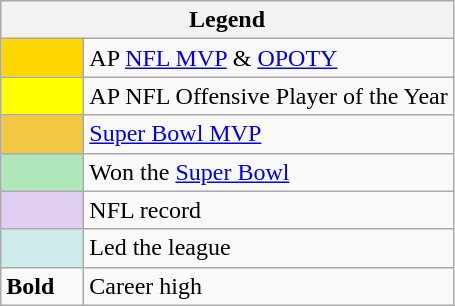<table class="wikitable">
<tr>
<th colspan="2">Legend</th>
</tr>
<tr>
<td style="background:#ffd700; width:3em;"></td>
<td>AP <a href='#'>NFL MVP</a> & <a href='#'>OPOTY</a></td>
</tr>
<tr>
<td style="background:#ffff00; width:3em;"></td>
<td>AP NFL Offensive Player of the Year</td>
</tr>
<tr>
<td style="background:#f4c842; width:3em;"></td>
<td><a href='#'>Super Bowl MVP</a></td>
</tr>
<tr>
<td style="background:#afe6ba; width:3em;"></td>
<td>Won the <a href='#'>Super Bowl</a></td>
</tr>
<tr>
<td style="background:#e0cef2; width:3em;"></td>
<td>NFL record</td>
</tr>
<tr>
<td style="background:#cfecec; width:3em;"></td>
<td>Led the league</td>
</tr>
<tr>
<td><strong>Bold</strong></td>
<td>Career high</td>
</tr>
</table>
